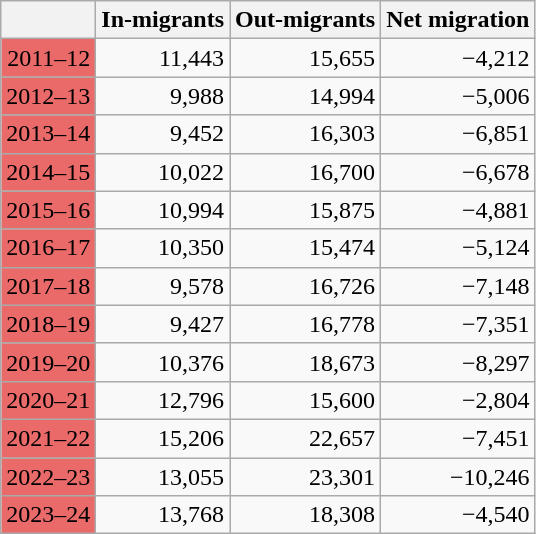<table class="wikitable">
<tr>
<th></th>
<th>In-migrants</th>
<th>Out-migrants</th>
<th>Net migration</th>
</tr>
<tr align="right">
<td style="background: #EA6A6A;">2011–12</td>
<td> 11,443</td>
<td> 15,655</td>
<td> −4,212</td>
</tr>
<tr align="right">
<td style="background: #EA6A6A;">2012–13</td>
<td> 9,988</td>
<td> 14,994</td>
<td> −5,006</td>
</tr>
<tr align="right">
<td style="background: #EA6A6A;">2013–14</td>
<td> 9,452</td>
<td> 16,303</td>
<td> −6,851</td>
</tr>
<tr align="right">
<td style="background: #EA6A6A;">2014–15</td>
<td> 10,022</td>
<td> 16,700</td>
<td> −6,678</td>
</tr>
<tr align="right">
<td style="background: #EA6A6A;">2015–16</td>
<td> 10,994</td>
<td> 15,875</td>
<td> −4,881</td>
</tr>
<tr align="right">
<td style="background: #EA6A6A;">2016–17</td>
<td> 10,350</td>
<td> 15,474</td>
<td> −5,124</td>
</tr>
<tr align="right">
<td style="background: #EA6A6A;">2017–18</td>
<td> 9,578</td>
<td> 16,726</td>
<td> −7,148</td>
</tr>
<tr align="right">
<td style="background: #EA6A6A;">2018–19</td>
<td> 9,427</td>
<td> 16,778</td>
<td> −7,351</td>
</tr>
<tr align="right">
<td style="background: #EA6A6A;">2019–20</td>
<td> 10,376</td>
<td> 18,673</td>
<td> −8,297</td>
</tr>
<tr align="right">
<td style="background: #EA6A6A;">2020–21</td>
<td> 12,796</td>
<td> 15,600</td>
<td> −2,804</td>
</tr>
<tr align="right">
<td style="background: #EA6A6A;">2021–22</td>
<td> 15,206</td>
<td> 22,657</td>
<td> −7,451</td>
</tr>
<tr align="right">
<td style="background: #EA6A6A;">2022–23</td>
<td> 13,055</td>
<td> 23,301</td>
<td> −10,246</td>
</tr>
<tr align="right">
<td style="background: #EA6A6A;">2023–24</td>
<td> 13,768</td>
<td> 18,308</td>
<td> −4,540</td>
</tr>
</table>
